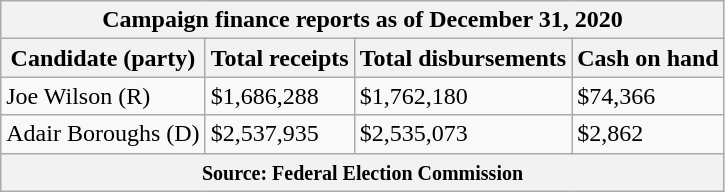<table class="wikitable sortable">
<tr>
<th colspan=4>Campaign finance reports as of December 31, 2020</th>
</tr>
<tr style="text-align:center;">
<th>Candidate (party)</th>
<th>Total receipts</th>
<th>Total disbursements</th>
<th>Cash on hand</th>
</tr>
<tr>
<td>Joe Wilson (R)</td>
<td>$1,686,288</td>
<td>$1,762,180</td>
<td>$74,366</td>
</tr>
<tr>
<td>Adair Boroughs (D)</td>
<td>$2,537,935</td>
<td>$2,535,073</td>
<td>$2,862</td>
</tr>
<tr>
<th colspan="4"><small>Source: Federal Election Commission</small></th>
</tr>
</table>
